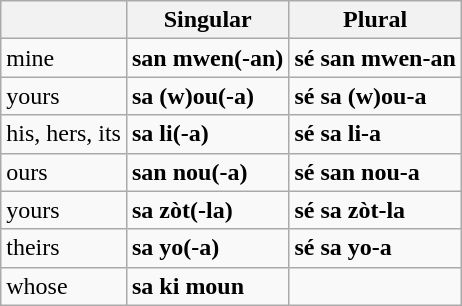<table class="wikitable">
<tr>
<th></th>
<th>Singular</th>
<th>Plural</th>
</tr>
<tr>
<td>mine</td>
<td><strong>san mwen(-an)</strong></td>
<td><strong>sé san mwen-an</strong></td>
</tr>
<tr>
<td>yours</td>
<td><strong>sa (w)ou(-a)</strong></td>
<td><strong>sé sa (w)ou-a</strong></td>
</tr>
<tr>
<td>his, hers, its</td>
<td><strong>sa li(-a)</strong></td>
<td><strong>sé sa li-a</strong></td>
</tr>
<tr>
<td>ours</td>
<td><strong>san nou(-a)</strong></td>
<td><strong>sé san nou-a</strong></td>
</tr>
<tr>
<td>yours</td>
<td><strong>sa zòt(-la)</strong></td>
<td><strong>sé sa zòt-la</strong></td>
</tr>
<tr>
<td>theirs</td>
<td><strong>sa yo(-a)</strong></td>
<td><strong>sé sa yo-a</strong></td>
</tr>
<tr>
<td>whose</td>
<td><strong>sa ki moun</strong></td>
<td></td>
</tr>
</table>
